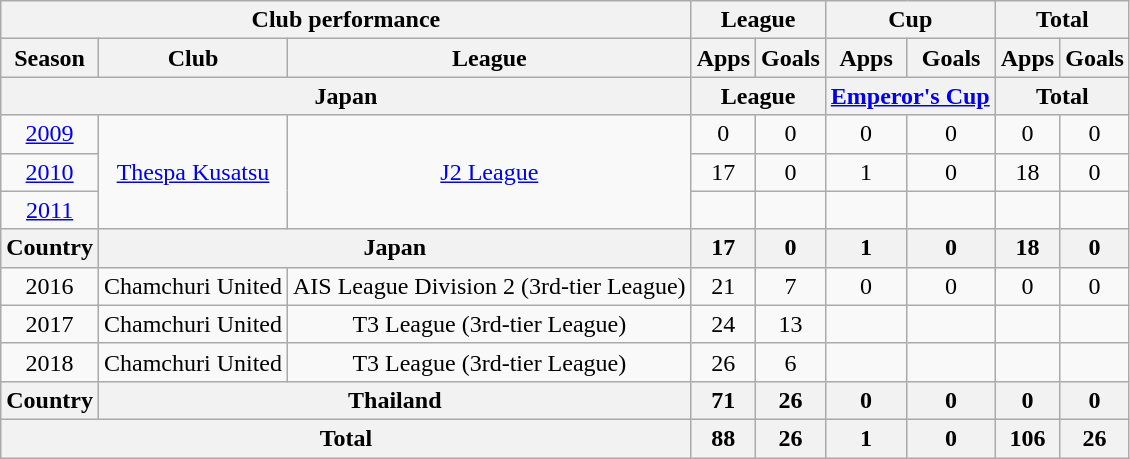<table class="wikitable" style="text-align:center;">
<tr>
<th colspan=3>Club performance</th>
<th colspan=2>League</th>
<th colspan=2>Cup</th>
<th colspan=2>Total</th>
</tr>
<tr>
<th>Season</th>
<th>Club</th>
<th>League</th>
<th>Apps</th>
<th>Goals</th>
<th>Apps</th>
<th>Goals</th>
<th>Apps</th>
<th>Goals</th>
</tr>
<tr>
<th colspan=3>Japan</th>
<th colspan=2>League</th>
<th colspan=2><a href='#'>Emperor's Cup</a></th>
<th colspan=2>Total</th>
</tr>
<tr>
<td><a href='#'>2009</a></td>
<td rowspan="3"><a href='#'>Thespa Kusatsu</a></td>
<td rowspan="3"><a href='#'>J2 League</a></td>
<td>0</td>
<td>0</td>
<td>0</td>
<td>0</td>
<td>0</td>
<td>0</td>
</tr>
<tr>
<td><a href='#'>2010</a></td>
<td>17</td>
<td>0</td>
<td>1</td>
<td>0</td>
<td>18</td>
<td>0</td>
</tr>
<tr>
<td><a href='#'>2011</a></td>
<td></td>
<td></td>
<td></td>
<td></td>
<td></td>
<td></td>
</tr>
<tr>
<th rowspan=1>Country</th>
<th colspan=2>Japan</th>
<th>17</th>
<th>0</th>
<th>1</th>
<th>0</th>
<th>18</th>
<th>0</th>
</tr>
<tr>
<td rowspan="1">2016</td>
<td rowspan="1">Chamchuri United</td>
<td rowspan="1">AIS League Division 2 (3rd-tier League)</td>
<td rowspan="1">21</td>
<td rowspan="1">7</td>
<td rowspan="1">0</td>
<td rowspan="1">0</td>
<td rowspan="1">0</td>
<td rowspan="1">0</td>
</tr>
<tr>
<td rowspan="1">2017</td>
<td rowspan="1">Chamchuri United</td>
<td rowspan="1">T3 League (3rd-tier League)</td>
<td rowspan="1">24</td>
<td rowspan="1">13</td>
<td rowspan="1"></td>
<td rowspan="1"></td>
<td rowspan="1"></td>
<td rowspan="1"></td>
</tr>
<tr>
<td>2018</td>
<td>Chamchuri United</td>
<td>T3 League (3rd-tier League)</td>
<td>26</td>
<td>6</td>
<td></td>
<td></td>
<td></td>
<td></td>
</tr>
<tr>
<th>Country</th>
<th colspan="2">Thailand</th>
<th>71</th>
<th>26</th>
<th>0</th>
<th>0</th>
<th>0</th>
<th>0</th>
</tr>
<tr>
<th colspan="3">Total</th>
<th>88</th>
<th>26</th>
<th>1</th>
<th>0</th>
<th>106</th>
<th>26</th>
</tr>
</table>
